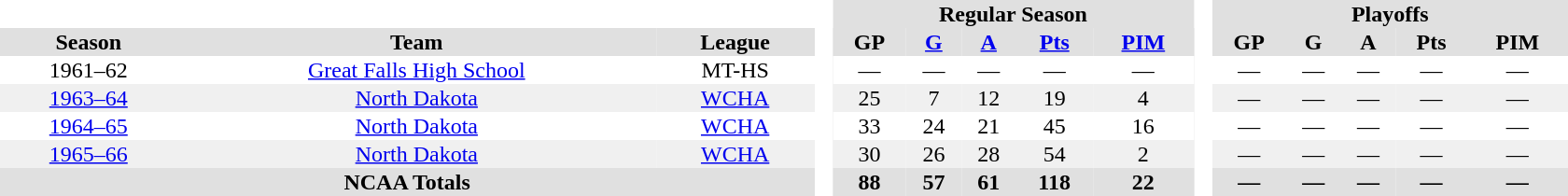<table border="0" cellpadding="1" cellspacing="0" style="text-align:center; width:70em">
<tr bgcolor="#e0e0e0">
<th colspan="3"  bgcolor="#ffffff"> </th>
<th rowspan="99" bgcolor="#ffffff"> </th>
<th colspan="5">Regular Season</th>
<th rowspan="99" bgcolor="#ffffff"> </th>
<th colspan="5">Playoffs</th>
</tr>
<tr bgcolor="#e0e0e0">
<th>Season</th>
<th>Team</th>
<th>League</th>
<th>GP</th>
<th><a href='#'>G</a></th>
<th><a href='#'>A</a></th>
<th><a href='#'>Pts</a></th>
<th><a href='#'>PIM</a></th>
<th>GP</th>
<th>G</th>
<th>A</th>
<th>Pts</th>
<th>PIM</th>
</tr>
<tr>
<td>1961–62</td>
<td><a href='#'>Great Falls High School</a></td>
<td>MT-HS</td>
<td>—</td>
<td>—</td>
<td>—</td>
<td>—</td>
<td>—</td>
<td>—</td>
<td>—</td>
<td>—</td>
<td>—</td>
<td>—</td>
</tr>
<tr bgcolor=f0f0f0>
<td><a href='#'>1963–64</a></td>
<td><a href='#'>North Dakota</a></td>
<td><a href='#'>WCHA</a></td>
<td>25</td>
<td>7</td>
<td>12</td>
<td>19</td>
<td>4</td>
<td>—</td>
<td>—</td>
<td>—</td>
<td>—</td>
<td>—</td>
</tr>
<tr>
<td><a href='#'>1964–65</a></td>
<td><a href='#'>North Dakota</a></td>
<td><a href='#'>WCHA</a></td>
<td>33</td>
<td>24</td>
<td>21</td>
<td>45</td>
<td>16</td>
<td>—</td>
<td>—</td>
<td>—</td>
<td>—</td>
<td>—</td>
</tr>
<tr bgcolor=f0f0f0>
<td><a href='#'>1965–66</a></td>
<td><a href='#'>North Dakota</a></td>
<td><a href='#'>WCHA</a></td>
<td>30</td>
<td>26</td>
<td>28</td>
<td>54</td>
<td>2</td>
<td>—</td>
<td>—</td>
<td>—</td>
<td>—</td>
<td>—</td>
</tr>
<tr bgcolor="#e0e0e0">
<th colspan="3">NCAA Totals</th>
<th>88</th>
<th>57</th>
<th>61</th>
<th>118</th>
<th>22</th>
<th>—</th>
<th>—</th>
<th>—</th>
<th>—</th>
<th>—</th>
</tr>
</table>
